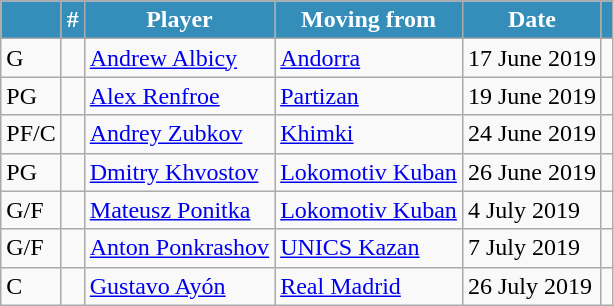<table class="wikitable sortable" style="text-align: left;">
<tr>
<th style="background:#348EB9; color:white;"></th>
<th style="background:#348EB9; color:white;">#</th>
<th style="background:#348EB9; color:white;">Player</th>
<th style="background:#348EB9; color:white;">Moving from</th>
<th style="background:#348EB9; color:white;">Date</th>
<th style="background:#348EB9; color:white;"></th>
</tr>
<tr>
<td>G</td>
<td></td>
<td> <a href='#'>Andrew Albicy</a></td>
<td> <a href='#'>Andorra</a></td>
<td>17 June 2019</td>
<td></td>
</tr>
<tr>
<td>PG</td>
<td></td>
<td> <a href='#'>Alex Renfroe</a></td>
<td> <a href='#'>Partizan</a></td>
<td>19 June 2019</td>
<td></td>
</tr>
<tr>
<td>PF/C</td>
<td></td>
<td> <a href='#'>Andrey Zubkov</a></td>
<td> <a href='#'>Khimki</a></td>
<td>24 June 2019</td>
<td></td>
</tr>
<tr>
<td>PG</td>
<td></td>
<td> <a href='#'>Dmitry Khvostov</a></td>
<td> <a href='#'>Lokomotiv Kuban</a></td>
<td>26 June 2019</td>
<td></td>
</tr>
<tr>
<td>G/F</td>
<td></td>
<td> <a href='#'>Mateusz Ponitka</a></td>
<td> <a href='#'>Lokomotiv Kuban</a></td>
<td>4 July 2019</td>
<td align=center></td>
</tr>
<tr>
<td>G/F</td>
<td></td>
<td> <a href='#'>Anton Ponkrashov</a></td>
<td> <a href='#'>UNICS Kazan</a></td>
<td>7 July 2019</td>
<td></td>
</tr>
<tr>
<td>C</td>
<td></td>
<td> <a href='#'>Gustavo Ayón</a></td>
<td> <a href='#'>Real Madrid</a></td>
<td>26 July 2019</td>
<td></td>
</tr>
</table>
